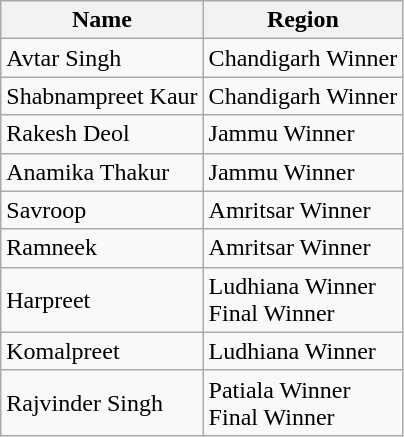<table class="wikitable">
<tr>
<th>Name</th>
<th>Region</th>
</tr>
<tr>
<td>Avtar Singh</td>
<td>Chandigarh Winner</td>
</tr>
<tr>
<td>Shabnampreet Kaur</td>
<td>Chandigarh Winner</td>
</tr>
<tr>
<td>Rakesh Deol</td>
<td>Jammu Winner</td>
</tr>
<tr>
<td>Anamika Thakur</td>
<td>Jammu Winner</td>
</tr>
<tr>
<td>Savroop</td>
<td>Amritsar Winner</td>
</tr>
<tr>
<td>Ramneek</td>
<td>Amritsar Winner</td>
</tr>
<tr>
<td>Harpreet</td>
<td>Ludhiana Winner<br>Final Winner</td>
</tr>
<tr>
<td>Komalpreet</td>
<td>Ludhiana Winner</td>
</tr>
<tr>
<td>Rajvinder Singh</td>
<td>Patiala Winner<br>Final Winner</td>
</tr>
</table>
